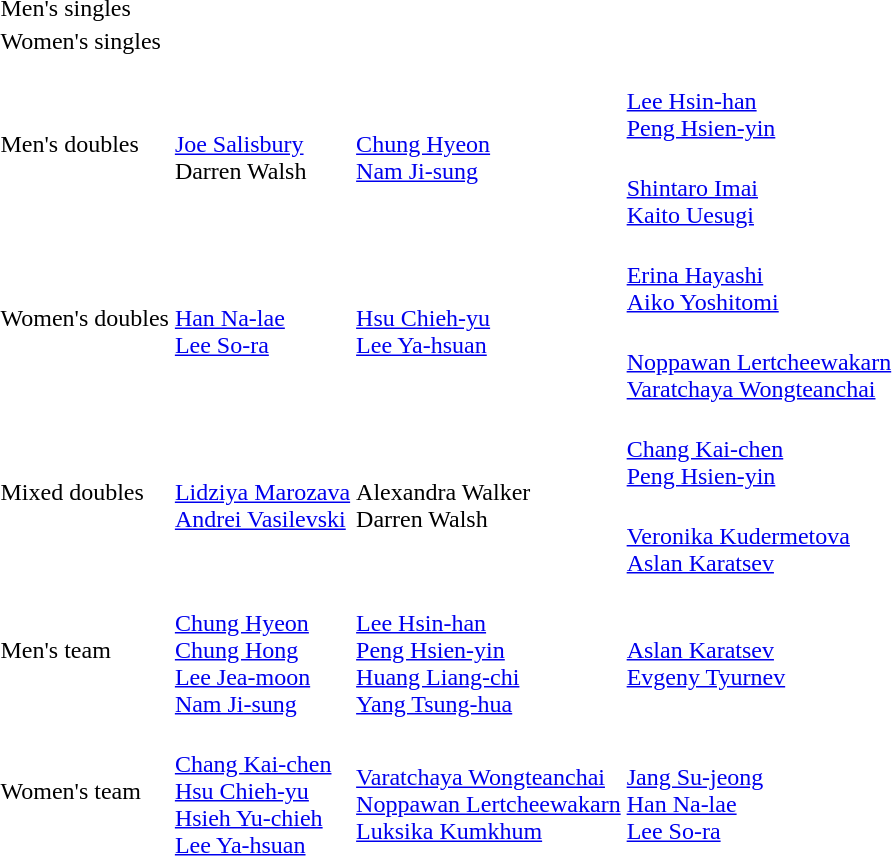<table>
<tr>
<td rowspan=2>Men's singles<br></td>
<td rowspan=2></td>
<td rowspan=2></td>
<td></td>
</tr>
<tr>
<td></td>
</tr>
<tr>
<td rowspan=2>Women's singles<br></td>
<td rowspan=2></td>
<td rowspan=2></td>
<td></td>
</tr>
<tr>
<td></td>
</tr>
<tr>
<td rowspan=2>Men's doubles<br></td>
<td rowspan=2><br><a href='#'>Joe Salisbury</a><br>Darren Walsh</td>
<td rowspan=2><br><a href='#'>Chung Hyeon</a><br><a href='#'>Nam Ji-sung</a></td>
<td><br><a href='#'>Lee Hsin-han</a><br><a href='#'>Peng Hsien-yin</a></td>
</tr>
<tr>
<td><br><a href='#'>Shintaro Imai</a><br><a href='#'>Kaito Uesugi</a></td>
</tr>
<tr>
<td rowspan=2>Women's doubles<br></td>
<td rowspan=2><br><a href='#'>Han Na-lae</a><br><a href='#'>Lee So-ra</a></td>
<td rowspan=2><br><a href='#'>Hsu Chieh-yu</a><br><a href='#'>Lee Ya-hsuan</a></td>
<td><br><a href='#'>Erina Hayashi</a><br><a href='#'>Aiko Yoshitomi</a></td>
</tr>
<tr>
<td><br><a href='#'>Noppawan Lertcheewakarn</a><br><a href='#'>Varatchaya Wongteanchai</a></td>
</tr>
<tr>
<td rowspan=2>Mixed doubles<br></td>
<td rowspan=2><br><a href='#'>Lidziya Marozava</a><br><a href='#'>Andrei Vasilevski</a></td>
<td rowspan=2><br>Alexandra Walker<br>Darren Walsh</td>
<td><br><a href='#'>Chang Kai-chen</a><br><a href='#'>Peng Hsien-yin</a></td>
</tr>
<tr>
<td><br><a href='#'>Veronika Kudermetova</a><br><a href='#'>Aslan Karatsev</a></td>
</tr>
<tr>
<td>Men's team</td>
<td><br><a href='#'>Chung Hyeon</a><br><a href='#'>Chung Hong</a><br><a href='#'>Lee Jea-moon</a><br><a href='#'>Nam Ji-sung</a></td>
<td><br><a href='#'>Lee Hsin-han</a><br><a href='#'>Peng Hsien-yin</a><br><a href='#'>Huang Liang-chi</a><br><a href='#'>Yang Tsung-hua</a></td>
<td><br><a href='#'>Aslan Karatsev</a><br><a href='#'>Evgeny Tyurnev</a></td>
</tr>
<tr>
<td>Women's team</td>
<td><br><a href='#'>Chang Kai-chen</a><br><a href='#'>Hsu Chieh-yu</a><br><a href='#'>Hsieh Yu-chieh</a><br><a href='#'>Lee Ya-hsuan</a></td>
<td><br><a href='#'>Varatchaya Wongteanchai</a><br><a href='#'>Noppawan Lertcheewakarn</a><br><a href='#'>Luksika Kumkhum</a></td>
<td><br><a href='#'>Jang Su-jeong</a><br><a href='#'>Han Na-lae</a><br><a href='#'>Lee So-ra</a></td>
</tr>
</table>
